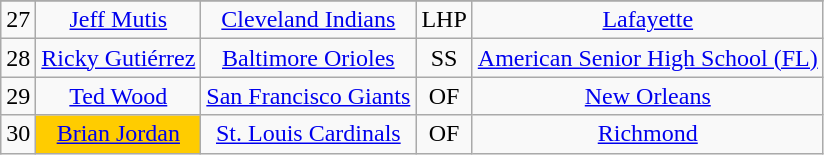<table class="wikitable" style="text-align:center">
<tr>
</tr>
<tr>
<td>27</td>
<td><a href='#'>Jeff Mutis</a></td>
<td><a href='#'>Cleveland Indians</a></td>
<td>LHP</td>
<td><a href='#'>Lafayette</a></td>
</tr>
<tr>
<td>28</td>
<td><a href='#'>Ricky Gutiérrez</a></td>
<td><a href='#'>Baltimore Orioles</a></td>
<td>SS</td>
<td><a href='#'>American Senior High School (FL)</a></td>
</tr>
<tr>
<td>29</td>
<td><a href='#'>Ted Wood</a></td>
<td><a href='#'>San Francisco Giants</a></td>
<td>OF</td>
<td><a href='#'>New Orleans</a></td>
</tr>
<tr>
<td>30</td>
<td bgcolor="#FFCC00"><a href='#'>Brian Jordan</a></td>
<td><a href='#'>St. Louis Cardinals</a></td>
<td>OF</td>
<td><a href='#'>Richmond</a></td>
</tr>
</table>
